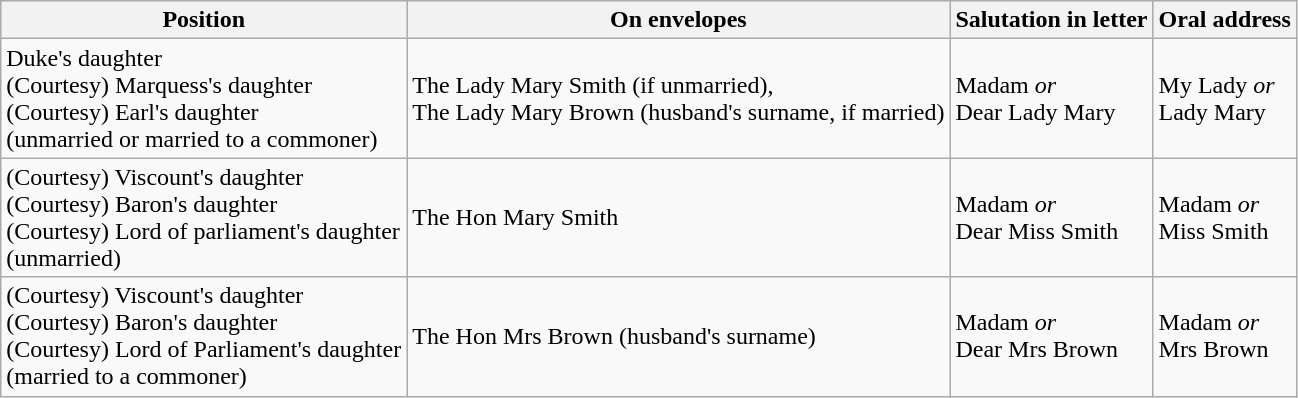<table class="wikitable">
<tr>
<th>Position</th>
<th>On envelopes</th>
<th>Salutation in letter</th>
<th>Oral address</th>
</tr>
<tr>
<td>Duke's daughter<br>(Courtesy) Marquess's daughter<br>(Courtesy) Earl's daughter<br>(unmarried or married to a commoner)</td>
<td>The Lady Mary Smith (if unmarried),<br>The Lady Mary Brown (husband's surname, if married)</td>
<td>Madam <em>or</em><br>Dear Lady Mary</td>
<td>My Lady <em>or</em><br>Lady Mary</td>
</tr>
<tr>
<td>(Courtesy) Viscount's daughter<br>(Courtesy) Baron's daughter<br>(Courtesy) Lord of parliament's daughter<br>(unmarried)</td>
<td>The Hon Mary Smith</td>
<td>Madam <em>or</em><br>Dear Miss Smith</td>
<td>Madam <em>or</em><br>Miss Smith</td>
</tr>
<tr>
<td>(Courtesy) Viscount's daughter<br>(Courtesy) Baron's daughter<br>(Courtesy) Lord of Parliament's daughter<br>(married to a commoner)</td>
<td>The Hon Mrs Brown (husband's surname)</td>
<td>Madam <em>or</em><br>Dear Mrs Brown</td>
<td>Madam <em>or</em><br>Mrs Brown</td>
</tr>
</table>
